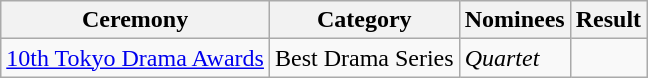<table class="wikitable sortable">
<tr>
<th>Ceremony</th>
<th>Category</th>
<th>Nominees</th>
<th>Result</th>
</tr>
<tr>
<td><a href='#'>10th Tokyo Drama Awards</a></td>
<td>Best Drama Series</td>
<td><em>Quartet</em></td>
<td></td>
</tr>
</table>
